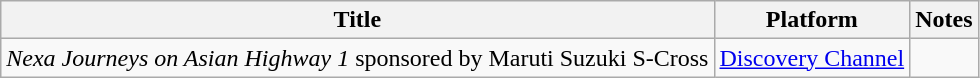<table class="wikitable">
<tr>
<th>Title</th>
<th>Platform</th>
<th>Notes</th>
</tr>
<tr>
<td><em>Nexa Journeys on Asian Highway 1</em> sponsored by Maruti Suzuki S-Cross</td>
<td><a href='#'>Discovery Channel</a></td>
<td></td>
</tr>
</table>
